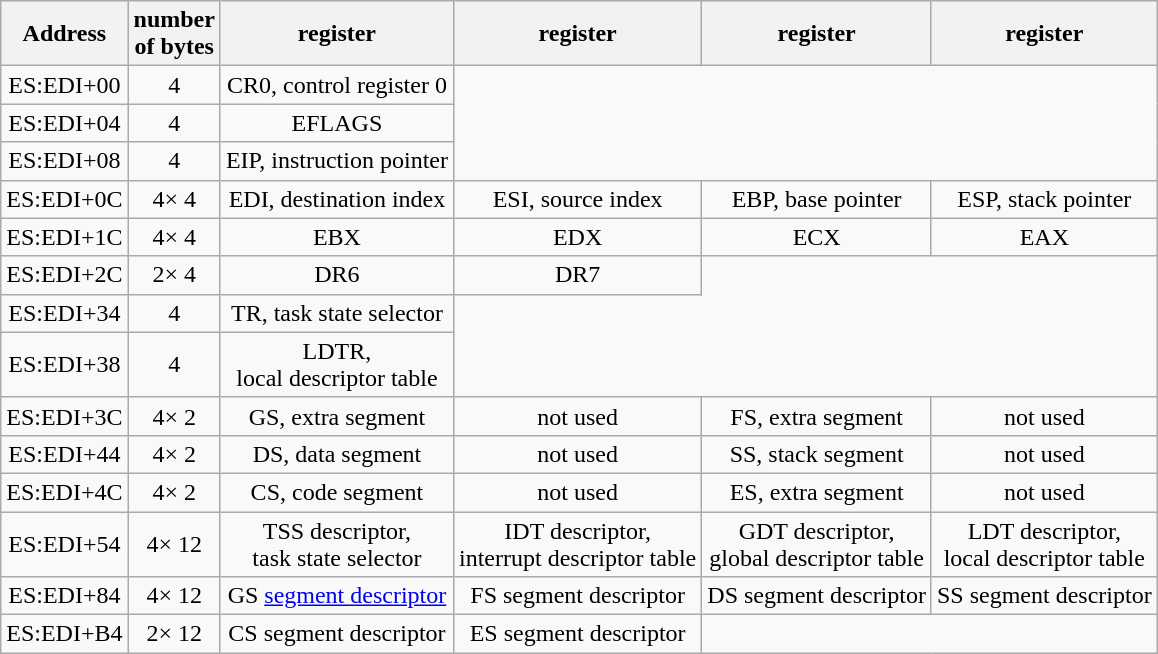<table class="wikitable">
<tr>
<th>Address</th>
<th>number<br>of bytes</th>
<th>register</th>
<th>register</th>
<th>register</th>
<th>register</th>
</tr>
<tr align="center">
<td>ES:EDI+00</td>
<td>4</td>
<td>CR0, control register 0</td>
</tr>
<tr align="center">
<td>ES:EDI+04</td>
<td>4</td>
<td>EFLAGS</td>
</tr>
<tr align="center">
<td>ES:EDI+08</td>
<td>4</td>
<td>EIP, instruction pointer</td>
</tr>
<tr align="center">
<td>ES:EDI+0C</td>
<td>4× 4</td>
<td>EDI, destination index</td>
<td>ESI, source index</td>
<td>EBP, base pointer</td>
<td>ESP, stack pointer</td>
</tr>
<tr align="center">
<td>ES:EDI+1C</td>
<td>4× 4</td>
<td>EBX</td>
<td>EDX</td>
<td>ECX</td>
<td>EAX</td>
</tr>
<tr align="center">
<td>ES:EDI+2C</td>
<td>2× 4</td>
<td>DR6</td>
<td>DR7</td>
</tr>
<tr align="center">
<td>ES:EDI+34</td>
<td>4</td>
<td>TR, task state selector</td>
</tr>
<tr align="center">
<td>ES:EDI+38</td>
<td>4</td>
<td>LDTR,<br>local descriptor table</td>
</tr>
<tr align="center">
<td>ES:EDI+3C</td>
<td>4× 2</td>
<td>GS, extra segment</td>
<td>not used</td>
<td>FS, extra segment</td>
<td>not used</td>
</tr>
<tr align="center">
<td>ES:EDI+44</td>
<td>4× 2</td>
<td>DS, data segment</td>
<td>not used</td>
<td>SS, stack segment</td>
<td>not used</td>
</tr>
<tr align="center">
<td>ES:EDI+4C</td>
<td>4× 2</td>
<td>CS, code segment</td>
<td>not used</td>
<td>ES, extra segment</td>
<td>not used</td>
</tr>
<tr align="center">
<td>ES:EDI+54</td>
<td>4× 12</td>
<td>TSS descriptor,<br>task state selector</td>
<td>IDT descriptor,<br>interrupt descriptor table</td>
<td>GDT descriptor,<br>global descriptor table</td>
<td>LDT descriptor,<br>local descriptor table</td>
</tr>
<tr align="center">
<td>ES:EDI+84</td>
<td>4× 12</td>
<td>GS <a href='#'>segment descriptor</a></td>
<td>FS segment descriptor</td>
<td>DS segment descriptor</td>
<td>SS segment descriptor</td>
</tr>
<tr align="center">
<td>ES:EDI+B4</td>
<td>2× 12</td>
<td>CS segment descriptor</td>
<td>ES segment descriptor</td>
</tr>
</table>
